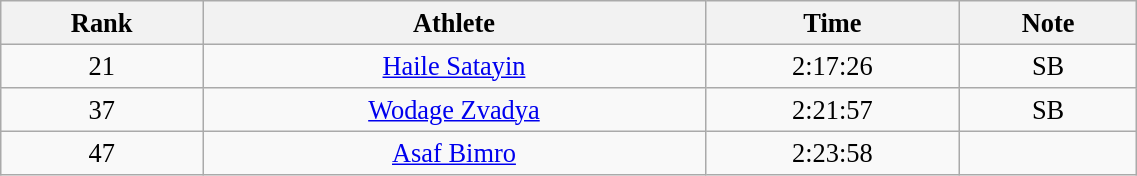<table class="wikitable" style=" text-align:center; font-size:110%;" width="60%">
<tr>
<th>Rank</th>
<th>Athlete</th>
<th>Time</th>
<th>Note</th>
</tr>
<tr>
<td>21</td>
<td><a href='#'>Haile Satayin</a></td>
<td>2:17:26</td>
<td>SB</td>
</tr>
<tr>
<td>37</td>
<td><a href='#'>Wodage Zvadya</a></td>
<td>2:21:57</td>
<td>SB</td>
</tr>
<tr>
<td>47</td>
<td><a href='#'>Asaf Bimro</a></td>
<td>2:23:58</td>
<td></td>
</tr>
</table>
